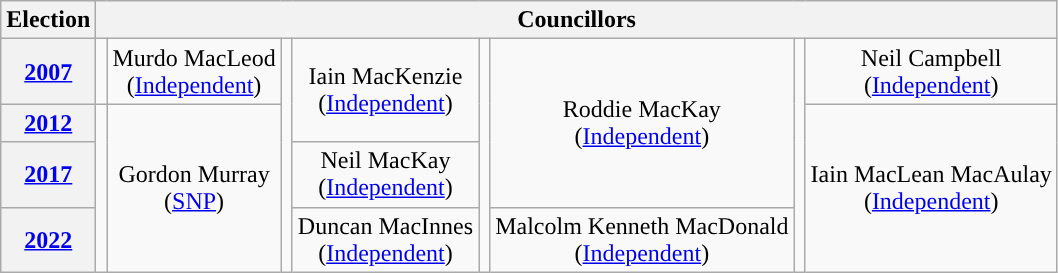<table class="wikitable" style="text-align:center">
<tr>
<th>Election</th>
<th colspan=8>Councillors</th>
</tr>
<tr>
<th><a href='#'>2007</a></th>
<td rowspan=1; style="background-color: "></td>
<td rowspan=1>Murdo MacLeod<br>(<a href='#'>Independent</a>)</td>
<td rowspan=4; style="background-color: "></td>
<td rowspan=2>Iain MacKenzie<br>(<a href='#'>Independent</a>)</td>
<td rowspan=4; style="background-color: "></td>
<td rowspan=3>Roddie MacKay<br>(<a href='#'>Independent</a>)</td>
<td rowspan=4; style="background-color: "></td>
<td rowspan=1>Neil Campbell<br>(<a href='#'>Independent</a>)</td>
</tr>
<tr>
<th><a href='#'>2012</a></th>
<td rowspan=3; style="background-color: "></td>
<td rowspan=3>Gordon Murray<br>(<a href='#'>SNP</a>)</td>
<td rowspan=3>Iain MacLean MacAulay<br>(<a href='#'>Independent</a>)</td>
</tr>
<tr>
<th><a href='#'>2017</a></th>
<td rowspan=1>Neil MacKay<br>(<a href='#'>Independent</a>)</td>
</tr>
<tr>
<th><a href='#'>2022</a></th>
<td>Duncan MacInnes<br>(<a href='#'>Independent</a>)</td>
<td>Malcolm Kenneth MacDonald<br>(<a href='#'>Independent</a>)</td>
</tr>
</table>
